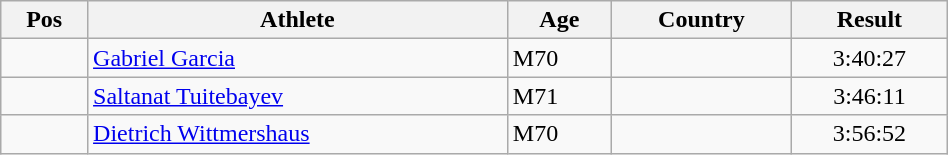<table class="wikitable"  style="text-align:center; width:50%;">
<tr>
<th>Pos</th>
<th>Athlete</th>
<th>Age</th>
<th>Country</th>
<th>Result</th>
</tr>
<tr>
<td align=center></td>
<td align=left><a href='#'>Gabriel Garcia</a></td>
<td align=left>M70</td>
<td align=left></td>
<td>3:40:27</td>
</tr>
<tr>
<td align=center></td>
<td align=left><a href='#'>Saltanat Tuitebayev</a></td>
<td align=left>M71</td>
<td align=left></td>
<td>3:46:11</td>
</tr>
<tr>
<td align=center></td>
<td align=left><a href='#'>Dietrich Wittmershaus</a></td>
<td align=left>M70</td>
<td align=left></td>
<td>3:56:52</td>
</tr>
</table>
